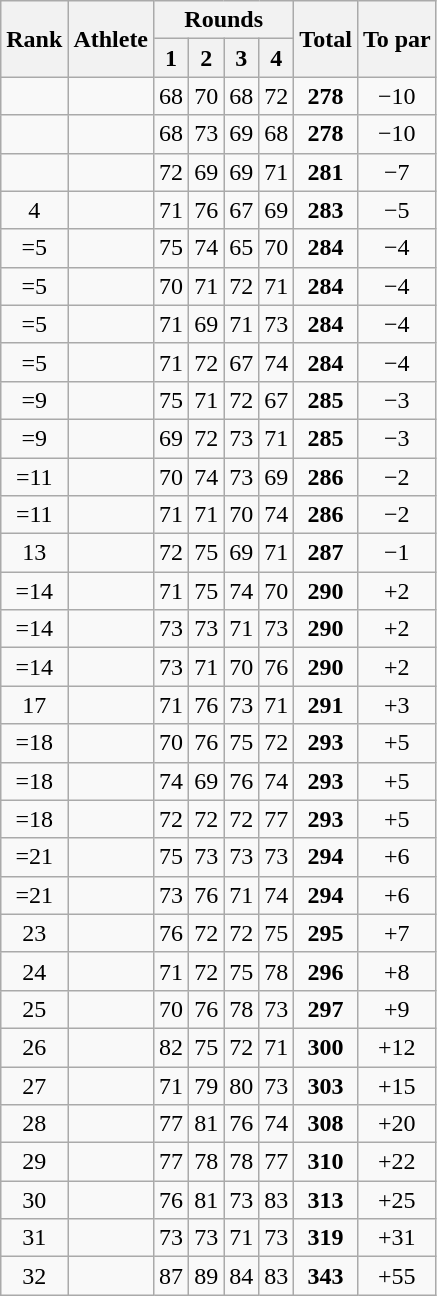<table class=wikitable style="text-align:center">
<tr>
<th rowspan="2">Rank</th>
<th rowspan="2">Athlete</th>
<th colspan="4">Rounds</th>
<th rowspan="2">Total</th>
<th rowspan="2">To par</th>
</tr>
<tr>
<th>1</th>
<th>2</th>
<th>3</th>
<th>4</th>
</tr>
<tr>
<td></td>
<td align=left></td>
<td>68</td>
<td>70</td>
<td>68</td>
<td>72</td>
<td><strong>278</strong></td>
<td>−10</td>
</tr>
<tr>
<td></td>
<td align=left></td>
<td>68</td>
<td>73</td>
<td>69</td>
<td>68</td>
<td><strong>278</strong></td>
<td>−10</td>
</tr>
<tr>
<td></td>
<td align=left></td>
<td>72</td>
<td>69</td>
<td>69</td>
<td>71</td>
<td><strong>281</strong></td>
<td>−7</td>
</tr>
<tr>
<td>4</td>
<td align=left></td>
<td>71</td>
<td>76</td>
<td>67</td>
<td>69</td>
<td><strong>283</strong></td>
<td>−5</td>
</tr>
<tr>
<td>=5</td>
<td align=left></td>
<td>75</td>
<td>74</td>
<td>65</td>
<td>70</td>
<td><strong>284</strong></td>
<td>−4</td>
</tr>
<tr>
<td>=5</td>
<td align=left></td>
<td>70</td>
<td>71</td>
<td>72</td>
<td>71</td>
<td><strong>284</strong></td>
<td>−4</td>
</tr>
<tr>
<td>=5</td>
<td align=left></td>
<td>71</td>
<td>69</td>
<td>71</td>
<td>73</td>
<td><strong>284</strong></td>
<td>−4</td>
</tr>
<tr>
<td>=5</td>
<td align=left></td>
<td>71</td>
<td>72</td>
<td>67</td>
<td>74</td>
<td><strong>284</strong></td>
<td>−4</td>
</tr>
<tr>
<td>=9</td>
<td align=left></td>
<td>75</td>
<td>71</td>
<td>72</td>
<td>67</td>
<td><strong>285</strong></td>
<td>−3</td>
</tr>
<tr>
<td>=9</td>
<td align=left></td>
<td>69</td>
<td>72</td>
<td>73</td>
<td>71</td>
<td><strong>285</strong></td>
<td>−3</td>
</tr>
<tr>
<td>=11</td>
<td align=left></td>
<td>70</td>
<td>74</td>
<td>73</td>
<td>69</td>
<td><strong>286</strong></td>
<td>−2</td>
</tr>
<tr>
<td>=11</td>
<td align=left></td>
<td>71</td>
<td>71</td>
<td>70</td>
<td>74</td>
<td><strong>286</strong></td>
<td>−2</td>
</tr>
<tr>
<td>13</td>
<td align=left></td>
<td>72</td>
<td>75</td>
<td>69</td>
<td>71</td>
<td><strong>287</strong></td>
<td>−1</td>
</tr>
<tr>
<td>=14</td>
<td align=left></td>
<td>71</td>
<td>75</td>
<td>74</td>
<td>70</td>
<td><strong>290</strong></td>
<td>+2</td>
</tr>
<tr>
<td>=14</td>
<td align=left></td>
<td>73</td>
<td>73</td>
<td>71</td>
<td>73</td>
<td><strong>290</strong></td>
<td>+2</td>
</tr>
<tr>
<td>=14</td>
<td align=left></td>
<td>73</td>
<td>71</td>
<td>70</td>
<td>76</td>
<td><strong>290</strong></td>
<td>+2</td>
</tr>
<tr>
<td>17</td>
<td align=left></td>
<td>71</td>
<td>76</td>
<td>73</td>
<td>71</td>
<td><strong>291</strong></td>
<td>+3</td>
</tr>
<tr>
<td>=18</td>
<td align=left></td>
<td>70</td>
<td>76</td>
<td>75</td>
<td>72</td>
<td><strong>293</strong></td>
<td>+5</td>
</tr>
<tr>
<td>=18</td>
<td align=left></td>
<td>74</td>
<td>69</td>
<td>76</td>
<td>74</td>
<td><strong>293</strong></td>
<td>+5</td>
</tr>
<tr>
<td>=18</td>
<td align=left></td>
<td>72</td>
<td>72</td>
<td>72</td>
<td>77</td>
<td><strong>293</strong></td>
<td>+5</td>
</tr>
<tr>
<td>=21</td>
<td align=left></td>
<td>75</td>
<td>73</td>
<td>73</td>
<td>73</td>
<td><strong>294</strong></td>
<td>+6</td>
</tr>
<tr>
<td>=21</td>
<td align=left></td>
<td>73</td>
<td>76</td>
<td>71</td>
<td>74</td>
<td><strong>294</strong></td>
<td>+6</td>
</tr>
<tr>
<td>23</td>
<td align=left></td>
<td>76</td>
<td>72</td>
<td>72</td>
<td>75</td>
<td><strong>295</strong></td>
<td>+7</td>
</tr>
<tr>
<td>24</td>
<td align=left></td>
<td>71</td>
<td>72</td>
<td>75</td>
<td>78</td>
<td><strong>296</strong></td>
<td>+8</td>
</tr>
<tr>
<td>25</td>
<td align=left></td>
<td>70</td>
<td>76</td>
<td>78</td>
<td>73</td>
<td><strong>297</strong></td>
<td>+9</td>
</tr>
<tr>
<td>26</td>
<td align=left></td>
<td>82</td>
<td>75</td>
<td>72</td>
<td>71</td>
<td><strong>300</strong></td>
<td>+12</td>
</tr>
<tr>
<td>27</td>
<td align=left></td>
<td>71</td>
<td>79</td>
<td>80</td>
<td>73</td>
<td><strong>303</strong></td>
<td>+15</td>
</tr>
<tr>
<td>28</td>
<td align=left></td>
<td>77</td>
<td>81</td>
<td>76</td>
<td>74</td>
<td><strong>308</strong></td>
<td>+20</td>
</tr>
<tr>
<td>29</td>
<td align=left></td>
<td>77</td>
<td>78</td>
<td>78</td>
<td>77</td>
<td><strong>310</strong></td>
<td>+22</td>
</tr>
<tr>
<td>30</td>
<td align=left></td>
<td>76</td>
<td>81</td>
<td>73</td>
<td>83</td>
<td><strong>313</strong></td>
<td>+25</td>
</tr>
<tr>
<td>31</td>
<td align=left></td>
<td>73</td>
<td>73</td>
<td>71</td>
<td>73</td>
<td><strong>319</strong></td>
<td>+31</td>
</tr>
<tr>
<td>32</td>
<td align=left></td>
<td>87</td>
<td>89</td>
<td>84</td>
<td>83</td>
<td><strong>343</strong></td>
<td>+55</td>
</tr>
</table>
